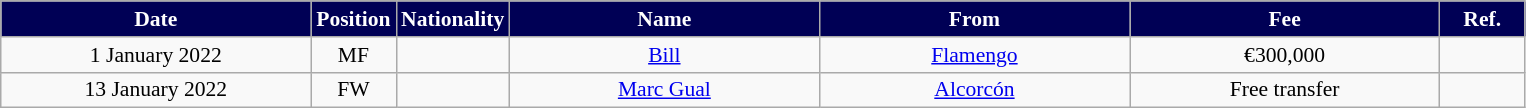<table class="wikitable" style="text-align:center; font-size:90%; ">
<tr>
<th style="background:#000055; color:white; width:200px;">Date</th>
<th style="background:#000055; color:white; width:50px;">Position</th>
<th style="background:#000055; color:white; width:50px;">Nationality</th>
<th style="background:#000055; color:white; width:200px;">Name</th>
<th style="background:#000055; color:white; width:200px;">From</th>
<th style="background:#000055; color:white; width:200px;">Fee</th>
<th style="background:#000055; color:white; width:50px;">Ref.</th>
</tr>
<tr>
<td>1 January 2022</td>
<td>MF</td>
<td></td>
<td><a href='#'>Bill</a></td>
<td> <a href='#'>Flamengo</a></td>
<td>€300,000</td>
<td></td>
</tr>
<tr>
<td>13 January 2022</td>
<td>FW</td>
<td></td>
<td><a href='#'>Marc Gual</a></td>
<td> <a href='#'>Alcorcón</a></td>
<td>Free transfer</td>
<td></td>
</tr>
</table>
